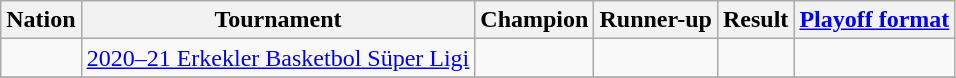<table class="wikitable">
<tr>
<th>Nation</th>
<th>Tournament</th>
<th>Champion</th>
<th>Runner-up</th>
<th>Result</th>
<th><a href='#'>Playoff format</a></th>
</tr>
<tr>
<td></td>
<td><a href='#'>2020–21 Erkekler Basketbol Süper Ligi</a></td>
<td></td>
<td></td>
<td></td>
<td></td>
</tr>
<tr>
</tr>
</table>
